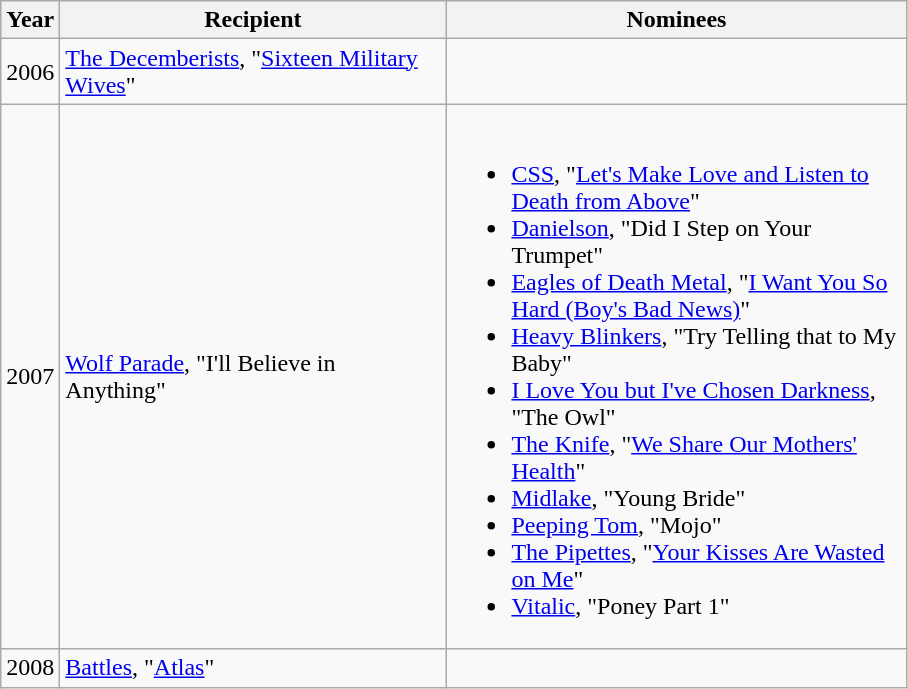<table class="wikitable sortable">
<tr>
<th>Year</th>
<th style="width:250px;">Recipient</th>
<th style="width:300px;" class="unsortable">Nominees</th>
</tr>
<tr>
<td>2006</td>
<td><a href='#'>The Decemberists</a>, "<a href='#'>Sixteen Military Wives</a>"</td>
<td></td>
</tr>
<tr>
<td>2007</td>
<td><a href='#'>Wolf Parade</a>, "I'll Believe in Anything"</td>
<td><br><ul><li><a href='#'>CSS</a>, "<a href='#'>Let's Make Love and Listen to Death from Above</a>"</li><li><a href='#'>Danielson</a>, "Did I Step on Your Trumpet"</li><li><a href='#'>Eagles of Death Metal</a>, "<a href='#'>I Want You So Hard (Boy's Bad News)</a>"</li><li><a href='#'>Heavy Blinkers</a>, "Try Telling that to My Baby"</li><li><a href='#'>I Love You but I've Chosen Darkness</a>, "The Owl"</li><li><a href='#'>The Knife</a>, "<a href='#'>We Share Our Mothers' Health</a>"</li><li><a href='#'>Midlake</a>, "Young Bride"</li><li><a href='#'>Peeping Tom</a>, "Mojo"</li><li><a href='#'>The Pipettes</a>, "<a href='#'>Your Kisses Are Wasted on Me</a>"</li><li><a href='#'>Vitalic</a>, "Poney Part 1"</li></ul></td>
</tr>
<tr>
<td>2008</td>
<td><a href='#'>Battles</a>, "<a href='#'>Atlas</a>"</td>
<td></td>
</tr>
</table>
